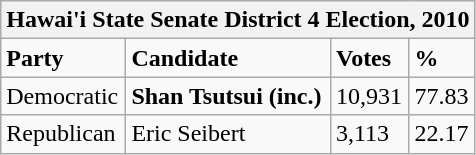<table class="wikitable">
<tr>
<th colspan="4">Hawai'i State Senate District 4 Election, 2010</th>
</tr>
<tr>
<td><strong>Party</strong></td>
<td><strong>Candidate</strong></td>
<td><strong>Votes</strong></td>
<td><strong>%</strong></td>
</tr>
<tr>
<td>Democratic</td>
<td><strong>Shan Tsutsui (inc.)</strong></td>
<td>10,931</td>
<td>77.83</td>
</tr>
<tr>
<td>Republican</td>
<td>Eric Seibert</td>
<td>3,113</td>
<td>22.17</td>
</tr>
</table>
